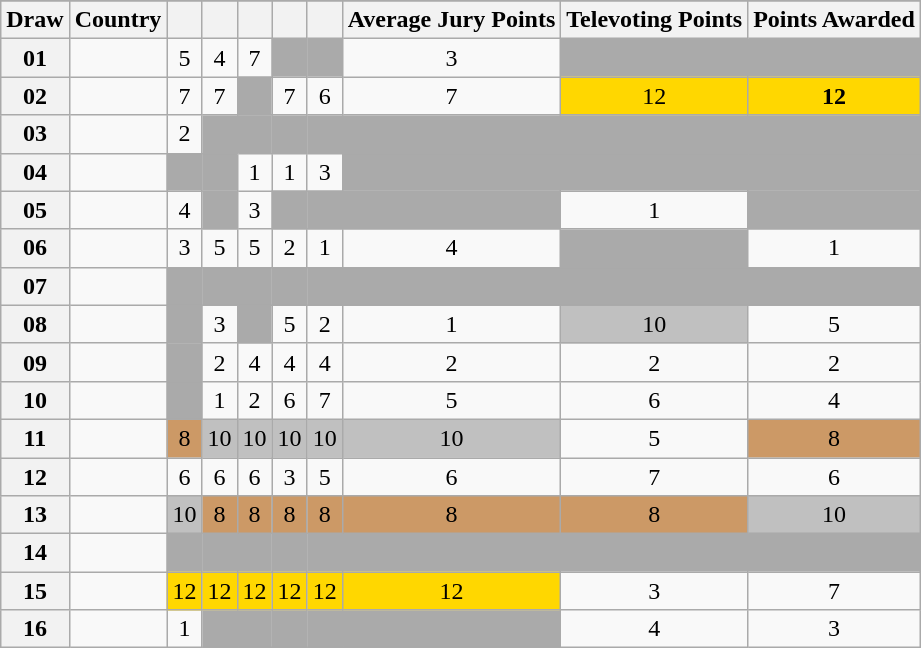<table class="sortable wikitable collapsible plainrowheaders" style="text-align:center;">
<tr>
</tr>
<tr>
<th scope="col">Draw</th>
<th scope="col">Country</th>
<th scope="col"><small></small></th>
<th scope="col"><small></small></th>
<th scope="col"><small></small></th>
<th scope="col"><small></small></th>
<th scope="col"><small></small></th>
<th scope="col">Average Jury Points</th>
<th scope="col">Televoting Points</th>
<th scope="col">Points Awarded</th>
</tr>
<tr>
<th scope="row" style="text-align:center;">01</th>
<td style="text-align:left;"></td>
<td>5</td>
<td>4</td>
<td>7</td>
<td style="background:#AAAAAA;"></td>
<td style="background:#AAAAAA;"></td>
<td>3</td>
<td style="background:#AAAAAA;"></td>
<td style="background:#AAAAAA;"></td>
</tr>
<tr>
<th scope="row" style="text-align:center;">02</th>
<td style="text-align:left;"></td>
<td>7</td>
<td>7</td>
<td style="background:#AAAAAA;"></td>
<td>7</td>
<td>6</td>
<td>7</td>
<td style="background:gold;">12</td>
<td style="background:gold;"><strong>12</strong></td>
</tr>
<tr>
<th scope="row" style="text-align:center;">03</th>
<td style="text-align:left;"></td>
<td>2</td>
<td style="background:#AAAAAA;"></td>
<td style="background:#AAAAAA;"></td>
<td style="background:#AAAAAA;"></td>
<td style="background:#AAAAAA;"></td>
<td style="background:#AAAAAA;"></td>
<td style="background:#AAAAAA;"></td>
<td style="background:#AAAAAA;"></td>
</tr>
<tr>
<th scope="row" style="text-align:center;">04</th>
<td style="text-align:left;"></td>
<td style="background:#AAAAAA;"></td>
<td style="background:#AAAAAA;"></td>
<td>1</td>
<td>1</td>
<td>3</td>
<td style="background:#AAAAAA;"></td>
<td style="background:#AAAAAA;"></td>
<td style="background:#AAAAAA;"></td>
</tr>
<tr>
<th scope="row" style="text-align:center;">05</th>
<td style="text-align:left;"></td>
<td>4</td>
<td style="background:#AAAAAA;"></td>
<td>3</td>
<td style="background:#AAAAAA;"></td>
<td style="background:#AAAAAA;"></td>
<td style="background:#AAAAAA;"></td>
<td>1</td>
<td style="background:#AAAAAA;"></td>
</tr>
<tr>
<th scope="row" style="text-align:center;">06</th>
<td style="text-align:left;"></td>
<td>3</td>
<td>5</td>
<td>5</td>
<td>2</td>
<td>1</td>
<td>4</td>
<td style="background:#AAAAAA;"></td>
<td>1</td>
</tr>
<tr>
<th scope="row" style="text-align:center;">07</th>
<td style="text-align:left;"></td>
<td style="background:#AAAAAA;"></td>
<td style="background:#AAAAAA;"></td>
<td style="background:#AAAAAA;"></td>
<td style="background:#AAAAAA;"></td>
<td style="background:#AAAAAA;"></td>
<td style="background:#AAAAAA;"></td>
<td style="background:#AAAAAA;"></td>
<td style="background:#AAAAAA;"></td>
</tr>
<tr>
<th scope="row" style="text-align:center;">08</th>
<td style="text-align:left;"></td>
<td style="background:#AAAAAA;"></td>
<td>3</td>
<td style="background:#AAAAAA;"></td>
<td>5</td>
<td>2</td>
<td>1</td>
<td style="background:silver;">10</td>
<td>5</td>
</tr>
<tr>
<th scope="row" style="text-align:center;">09</th>
<td style="text-align:left;"></td>
<td style="background:#AAAAAA;"></td>
<td>2</td>
<td>4</td>
<td>4</td>
<td>4</td>
<td>2</td>
<td>2</td>
<td>2</td>
</tr>
<tr>
<th scope="row" style="text-align:center;">10</th>
<td style="text-align:left;"></td>
<td style="background:#AAAAAA;"></td>
<td>1</td>
<td>2</td>
<td>6</td>
<td>7</td>
<td>5</td>
<td>6</td>
<td>4</td>
</tr>
<tr>
<th scope="row" style="text-align:center;">11</th>
<td style="text-align:left;"></td>
<td style="background:#CC9966;">8</td>
<td style="background:silver;">10</td>
<td style="background:silver;">10</td>
<td style="background:silver;">10</td>
<td style="background:silver;">10</td>
<td style="background:silver;">10</td>
<td>5</td>
<td style="background:#CC9966;">8</td>
</tr>
<tr>
<th scope="row" style="text-align:center;">12</th>
<td style="text-align:left;"></td>
<td>6</td>
<td>6</td>
<td>6</td>
<td>3</td>
<td>5</td>
<td>6</td>
<td>7</td>
<td>6</td>
</tr>
<tr>
<th scope="row" style="text-align:center;">13</th>
<td style="text-align:left;"></td>
<td style="background:silver;">10</td>
<td style="background:#CC9966;">8</td>
<td style="background:#CC9966;">8</td>
<td style="background:#CC9966;">8</td>
<td style="background:#CC9966;">8</td>
<td style="background:#CC9966;">8</td>
<td style="background:#CC9966;">8</td>
<td style="background:silver;">10</td>
</tr>
<tr class="sortbottom">
<th scope="row" style="text-align:center;">14</th>
<td style="text-align:left;"></td>
<td style="background:#AAAAAA;"></td>
<td style="background:#AAAAAA;"></td>
<td style="background:#AAAAAA;"></td>
<td style="background:#AAAAAA;"></td>
<td style="background:#AAAAAA;"></td>
<td style="background:#AAAAAA;"></td>
<td style="background:#AAAAAA;"></td>
<td style="background:#AAAAAA;"></td>
</tr>
<tr>
<th scope="row" style="text-align:center;">15</th>
<td style="text-align:left;"></td>
<td style="background:gold;">12</td>
<td style="background:gold;">12</td>
<td style="background:gold;">12</td>
<td style="background:gold;">12</td>
<td style="background:gold;">12</td>
<td style="background:gold;">12</td>
<td>3</td>
<td>7</td>
</tr>
<tr>
<th scope="row" style="text-align:center;">16</th>
<td style="text-align:left;"></td>
<td>1</td>
<td style="background:#AAAAAA;"></td>
<td style="background:#AAAAAA;"></td>
<td style="background:#AAAAAA;"></td>
<td style="background:#AAAAAA;"></td>
<td style="background:#AAAAAA;"></td>
<td>4</td>
<td>3</td>
</tr>
</table>
